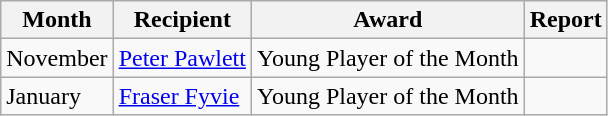<table class="wikitable">
<tr>
<th>Month</th>
<th>Recipient</th>
<th>Award</th>
<th>Report</th>
</tr>
<tr>
<td>November</td>
<td> <a href='#'>Peter Pawlett</a></td>
<td>Young Player of the Month</td>
<td></td>
</tr>
<tr>
<td>January</td>
<td> <a href='#'>Fraser Fyvie</a></td>
<td>Young Player of the Month</td>
<td></td>
</tr>
</table>
